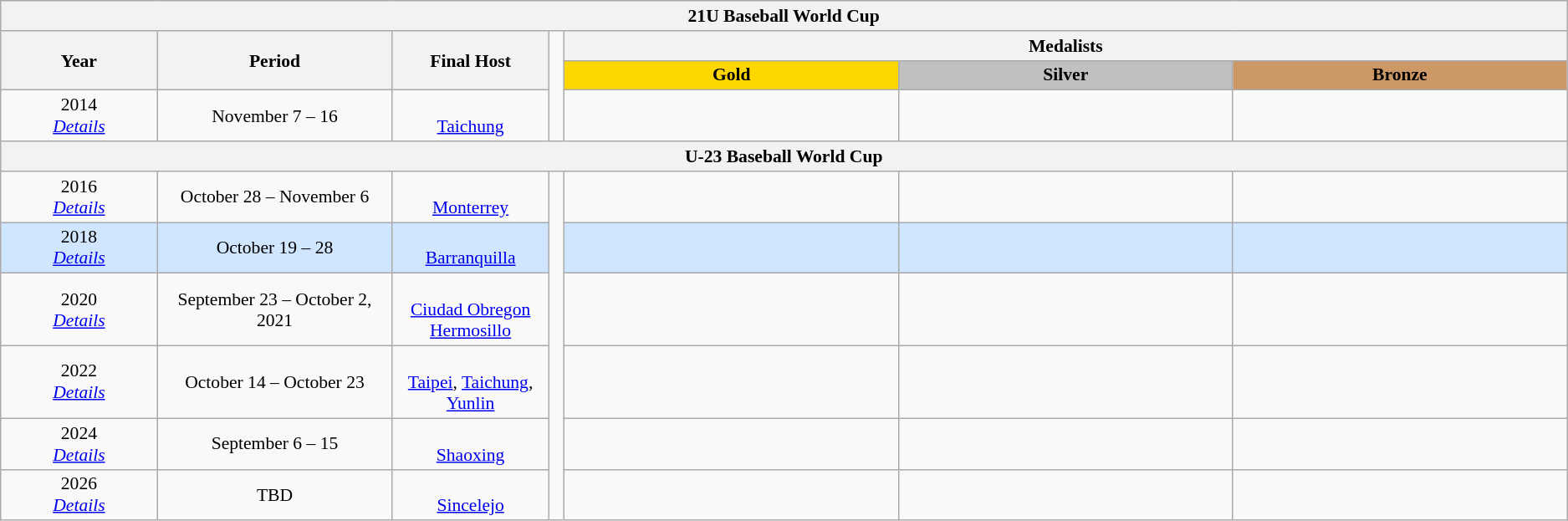<table class="wikitable" style="font-size:90%; text-align: center;">
<tr>
<th colspan=7>21U Baseball World Cup</th>
</tr>
<tr>
<th rowspan=2 width=10%>Year</th>
<th rowspan=2 width=15%>Period</th>
<th rowspan=2 width=10%>Final Host</th>
<td width=1% rowspan=3 style="border-top:none;border-bottom:none;"></td>
<th colspan=3>Medalists</th>
</tr>
<tr>
<th width="200" style="background:#ffd700">Gold</th>
<th width="200" style="background:#c0c0c0">Silver</th>
<th width="200" style="background:#cc9966">Bronze</th>
</tr>
<tr>
<td>2014<br><em><a href='#'>Details</a></em></td>
<td>November 7 – 16</td>
<td><br><a href='#'>Taichung</a></td>
<td align=left></td>
<td align=left></td>
<td align=left></td>
</tr>
<tr>
<th colspan=7>U-23 Baseball World Cup</th>
</tr>
<tr>
<td>2016<br><em><a href='#'>Details</a></em></td>
<td>October 28 – November 6</td>
<td><br><a href='#'>Monterrey</a></td>
<td width=1% rowspan=20 style="border-top:none;border-bottom:none;"></td>
<td align=left></td>
<td align=left></td>
<td align=left></td>
</tr>
<tr style="background: #D0E6FF;">
<td>2018<br><em><a href='#'>Details</a></em></td>
<td>October 19 – 28</td>
<td><br><a href='#'>Barranquilla</a></td>
<td align=left></td>
<td align=left></td>
<td align=left></td>
</tr>
<tr>
<td>2020<br><em><a href='#'>Details</a></em></td>
<td>September 23 – October 2, 2021</td>
<td><br><a href='#'>Ciudad Obregon</a><br><a href='#'>Hermosillo</a></td>
<td align=left></td>
<td align=left></td>
<td align=left></td>
</tr>
<tr>
<td>2022<br><em><a href='#'>Details</a></em></td>
<td>October 14 – October 23</td>
<td><br><a href='#'>Taipei</a>, <a href='#'>Taichung</a>, <a href='#'>Yunlin</a><br></td>
<td align=left></td>
<td align=left></td>
<td align=left></td>
</tr>
<tr>
<td>2024<br><em><a href='#'>Details</a></em></td>
<td>September 6 – 15</td>
<td><br><a href='#'>Shaoxing</a></td>
<td align=left></td>
<td align=left></td>
<td align=left></td>
</tr>
<tr>
<td>2026<br><em><a href='#'>Details</a></em></td>
<td>TBD</td>
<td><br><a href='#'>Sincelejo</a></td>
<td align=left></td>
<td align=left></td>
<td align=left></td>
</tr>
</table>
